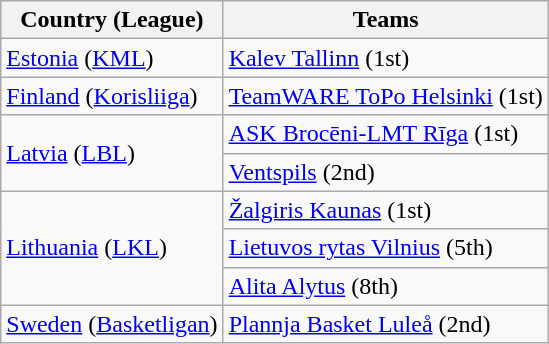<table class=wikitable style="text-align:left">
<tr>
<th>Country (League)</th>
<th>Teams</th>
</tr>
<tr>
<td> <a href='#'>Estonia</a> (<a href='#'>KML</a>)</td>
<td><a href='#'>Kalev Tallinn</a> (1st)</td>
</tr>
<tr>
<td> <a href='#'>Finland</a> (<a href='#'>Korisliiga</a>)</td>
<td><a href='#'>TeamWARE ToPo Helsinki</a> (1st)</td>
</tr>
<tr>
<td rowspan=2> <a href='#'>Latvia</a> (<a href='#'>LBL</a>)</td>
<td><a href='#'>ASK Brocēni-LMT Rīga</a> (1st)</td>
</tr>
<tr>
<td><a href='#'>Ventspils</a> (2nd)</td>
</tr>
<tr>
<td rowspan=3> <a href='#'>Lithuania</a> (<a href='#'>LKL</a>)</td>
<td><a href='#'>Žalgiris Kaunas</a> (1st)</td>
</tr>
<tr>
<td><a href='#'>Lietuvos rytas Vilnius</a> (5th)</td>
</tr>
<tr>
<td><a href='#'>Alita Alytus</a> (8th)</td>
</tr>
<tr>
<td> <a href='#'>Sweden</a> (<a href='#'>Basketligan</a>)</td>
<td><a href='#'>Plannja Basket Luleå</a> (2nd)</td>
</tr>
</table>
